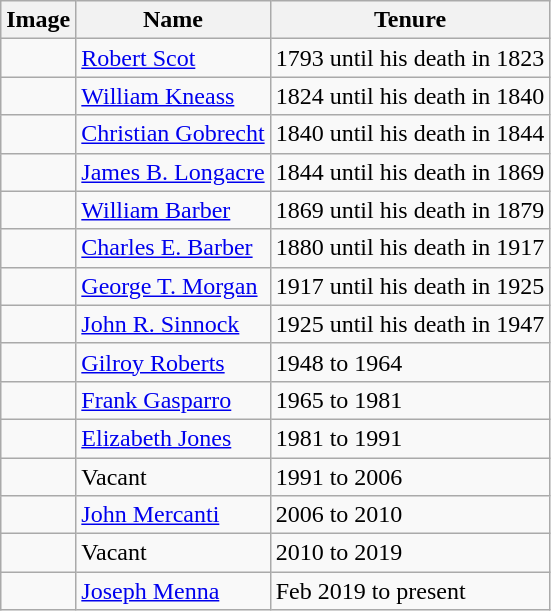<table class="wikitable sortable">
<tr>
<th>Image</th>
<th>Name</th>
<th>Tenure</th>
</tr>
<tr>
<td></td>
<td><a href='#'>Robert Scot</a></td>
<td>1793 until his death in 1823</td>
</tr>
<tr>
<td></td>
<td><a href='#'>William Kneass</a></td>
<td>1824 until his death in 1840</td>
</tr>
<tr>
<td></td>
<td><a href='#'>Christian Gobrecht</a></td>
<td>1840 until his death in 1844</td>
</tr>
<tr>
<td></td>
<td><a href='#'>James B. Longacre</a></td>
<td>1844 until his death in 1869</td>
</tr>
<tr>
<td></td>
<td><a href='#'>William Barber</a></td>
<td>1869 until his death in 1879</td>
</tr>
<tr>
<td></td>
<td><a href='#'>Charles E. Barber</a></td>
<td>1880 until his death in 1917</td>
</tr>
<tr>
<td></td>
<td><a href='#'>George T. Morgan</a></td>
<td>1917 until his death in 1925</td>
</tr>
<tr>
<td></td>
<td><a href='#'>John R. Sinnock</a></td>
<td>1925 until his death in 1947</td>
</tr>
<tr>
<td></td>
<td><a href='#'>Gilroy Roberts</a></td>
<td>1948 to 1964</td>
</tr>
<tr>
<td></td>
<td><a href='#'>Frank Gasparro</a></td>
<td>1965 to 1981</td>
</tr>
<tr>
<td></td>
<td><a href='#'>Elizabeth Jones</a></td>
<td>1981 to 1991</td>
</tr>
<tr>
<td></td>
<td>Vacant</td>
<td>1991 to 2006</td>
</tr>
<tr>
<td></td>
<td><a href='#'>John Mercanti</a></td>
<td>2006 to 2010</td>
</tr>
<tr>
<td></td>
<td>Vacant</td>
<td>2010 to 2019</td>
</tr>
<tr>
<td></td>
<td><a href='#'>Joseph Menna</a></td>
<td>Feb 2019 to present</td>
</tr>
</table>
